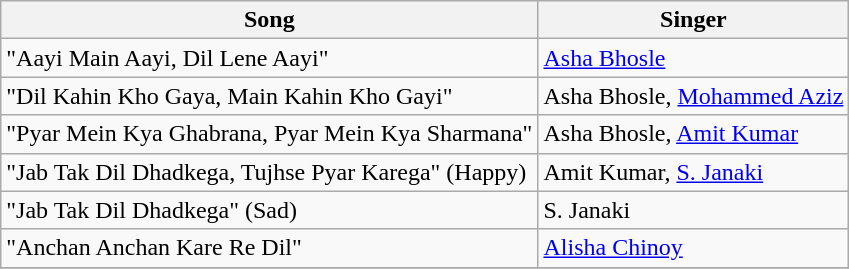<table class="wikitable">
<tr>
<th>Song</th>
<th>Singer</th>
</tr>
<tr>
<td>"Aayi Main Aayi, Dil Lene Aayi"</td>
<td><a href='#'>Asha Bhosle</a></td>
</tr>
<tr>
<td>"Dil Kahin Kho Gaya, Main Kahin Kho Gayi"</td>
<td>Asha Bhosle, <a href='#'>Mohammed Aziz</a></td>
</tr>
<tr>
<td>"Pyar Mein Kya Ghabrana, Pyar Mein Kya Sharmana"</td>
<td>Asha Bhosle, <a href='#'>Amit Kumar</a></td>
</tr>
<tr>
<td>"Jab Tak Dil Dhadkega, Tujhse Pyar Karega" (Happy)</td>
<td>Amit Kumar, <a href='#'>S. Janaki</a></td>
</tr>
<tr>
<td>"Jab Tak Dil Dhadkega" (Sad)</td>
<td>S. Janaki</td>
</tr>
<tr>
<td>"Anchan Anchan Kare Re Dil"</td>
<td><a href='#'>Alisha Chinoy</a></td>
</tr>
<tr>
</tr>
</table>
